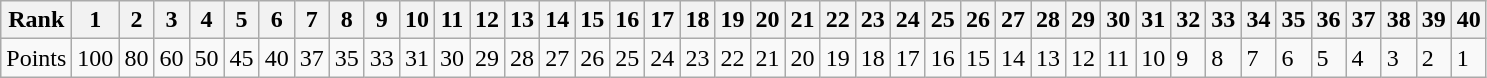<table class="wikitable">
<tr>
<th>Rank</th>
<th>1</th>
<th>2</th>
<th>3</th>
<th>4</th>
<th>5</th>
<th>6</th>
<th>7</th>
<th>8</th>
<th>9</th>
<th>10</th>
<th>11</th>
<th>12</th>
<th>13</th>
<th>14</th>
<th>15</th>
<th>16</th>
<th>17</th>
<th>18</th>
<th>19</th>
<th>20</th>
<th>21</th>
<th>22</th>
<th>23</th>
<th>24</th>
<th>25</th>
<th>26</th>
<th>27</th>
<th>28</th>
<th>29</th>
<th>30</th>
<th>31</th>
<th>32</th>
<th>33</th>
<th>34</th>
<th>35</th>
<th>36</th>
<th>37</th>
<th>38</th>
<th>39</th>
<th>40</th>
</tr>
<tr>
<td>Points</td>
<td>100</td>
<td>80</td>
<td>60</td>
<td>50</td>
<td>45</td>
<td>40</td>
<td>37</td>
<td>35</td>
<td>33</td>
<td>31</td>
<td>30</td>
<td>29</td>
<td>28</td>
<td>27</td>
<td>26</td>
<td>25</td>
<td>24</td>
<td>23</td>
<td>22</td>
<td>21</td>
<td>20</td>
<td>19</td>
<td>18</td>
<td>17</td>
<td>16</td>
<td>15</td>
<td>14</td>
<td>13</td>
<td>12</td>
<td>11</td>
<td>10</td>
<td>9</td>
<td>8</td>
<td>7</td>
<td>6</td>
<td>5</td>
<td>4</td>
<td>3</td>
<td>2</td>
<td>1</td>
</tr>
</table>
